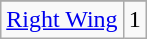<table class="wikitable">
<tr align=center>
</tr>
<tr align=center>
<td><a href='#'>Right Wing</a></td>
<td>1</td>
</tr>
</table>
